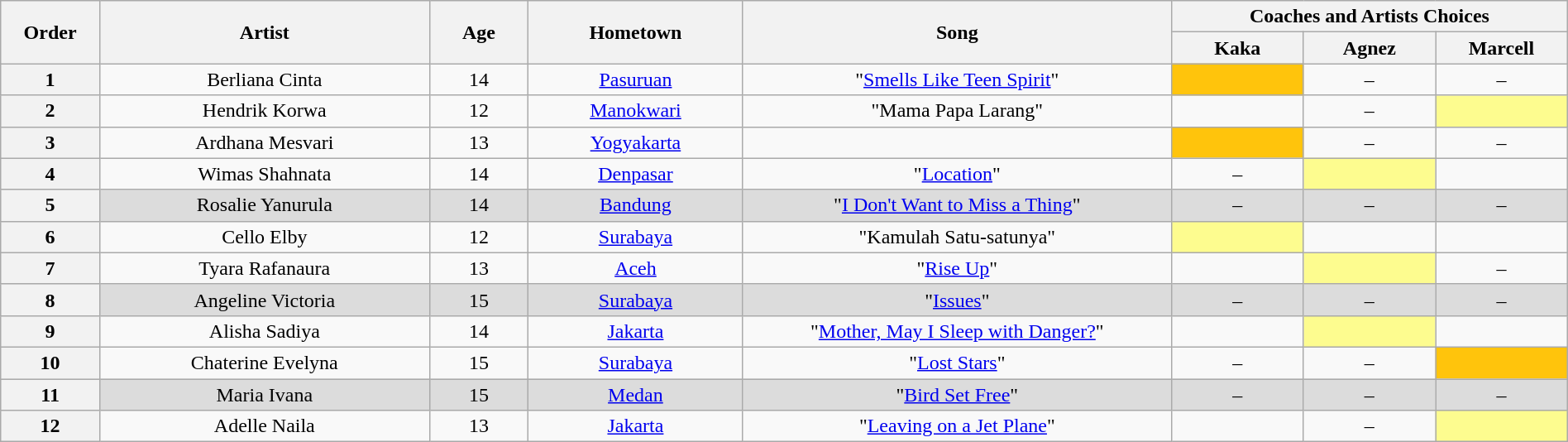<table class="wikitable" style="text-align:center; width:100%;">
<tr>
<th rowspan="2" scope="col" style="width:06%;">Order</th>
<th rowspan="2" scope="col" style="width:20%;">Artist</th>
<th rowspan="2" scope="col" style="width:06%;">Age</th>
<th rowspan="2" scope="col" style="width:13%;">Hometown</th>
<th rowspan="2" scope="col" style="width:26%;">Song</th>
<th colspan="3" scope="col" style="width:40%;">Coaches and Artists Choices</th>
</tr>
<tr>
<th style="width:08%;">Kaka</th>
<th style="width:08%;">Agnez</th>
<th style="width:08%;">Marcell</th>
</tr>
<tr>
<th>1</th>
<td>Berliana Cinta</td>
<td>14</td>
<td><a href='#'>Pasuruan</a></td>
<td>"<a href='#'>Smells Like Teen Spirit</a>"</td>
<td style="background:#ffc40c"><strong></strong></td>
<td>–</td>
<td>–</td>
</tr>
<tr>
<th>2</th>
<td>Hendrik Korwa</td>
<td>12</td>
<td><a href='#'>Manokwari</a></td>
<td>"Mama Papa Larang"</td>
<td><strong></strong></td>
<td>–</td>
<td style="background:#fdfc8f"><strong></strong></td>
</tr>
<tr>
<th>3</th>
<td>Ardhana Mesvari</td>
<td>13</td>
<td><a href='#'>Yogyakarta</a></td>
<td></td>
<td style="background:#ffc40c"><strong></strong></td>
<td>–</td>
<td>–</td>
</tr>
<tr>
<th>4</th>
<td>Wimas Shahnata</td>
<td>14</td>
<td><a href='#'>Denpasar</a></td>
<td>"<a href='#'>Location</a>"</td>
<td>–</td>
<td style="background:#fdfc8f"><strong></strong></td>
<td><strong></strong></td>
</tr>
<tr style="background:#DCDCDC;">
<th>5</th>
<td>Rosalie Yanurula</td>
<td>14</td>
<td><a href='#'>Bandung</a></td>
<td>"<a href='#'>I Don't Want to Miss a Thing</a>"</td>
<td>–</td>
<td>–</td>
<td>–</td>
</tr>
<tr>
<th>6</th>
<td>Cello Elby</td>
<td>12</td>
<td><a href='#'>Surabaya</a></td>
<td>"Kamulah Satu-satunya"</td>
<td style="background:#fdfc8f"><strong></strong></td>
<td><strong></strong></td>
<td><strong></strong></td>
</tr>
<tr>
<th>7</th>
<td>Tyara Rafanaura</td>
<td>13</td>
<td><a href='#'>Aceh</a></td>
<td>"<a href='#'>Rise Up</a>"</td>
<td><strong></strong></td>
<td style="background:#fdfc8f"><strong></strong></td>
<td>–</td>
</tr>
<tr style="background:#DCDCDC;">
<th>8</th>
<td>Angeline Victoria</td>
<td>15</td>
<td><a href='#'>Surabaya</a></td>
<td>"<a href='#'>Issues</a>"</td>
<td>–</td>
<td>–</td>
<td>–</td>
</tr>
<tr>
<th>9</th>
<td>Alisha Sadiya</td>
<td>14</td>
<td><a href='#'>Jakarta</a></td>
<td>"<a href='#'>Mother, May I Sleep with Danger?</a>"</td>
<td><strong></strong></td>
<td style="background:#fdfc8f"><strong></strong></td>
<td><strong></strong></td>
</tr>
<tr>
<th>10</th>
<td>Chaterine Evelyna</td>
<td>15</td>
<td><a href='#'>Surabaya</a></td>
<td>"<a href='#'>Lost Stars</a>"</td>
<td>–</td>
<td>–</td>
<td style="background:#ffc40c"><strong></strong></td>
</tr>
<tr style="background:#DCDCDC;">
<th>11</th>
<td>Maria Ivana</td>
<td>15</td>
<td><a href='#'>Medan</a></td>
<td>"<a href='#'>Bird Set Free</a>"</td>
<td>–</td>
<td>–</td>
<td>–</td>
</tr>
<tr>
<th>12</th>
<td>Adelle Naila</td>
<td>13</td>
<td><a href='#'>Jakarta</a></td>
<td>"<a href='#'>Leaving on a Jet Plane</a>"</td>
<td><strong></strong></td>
<td>–</td>
<td style="background:#fdfc8f"><strong></strong></td>
</tr>
</table>
